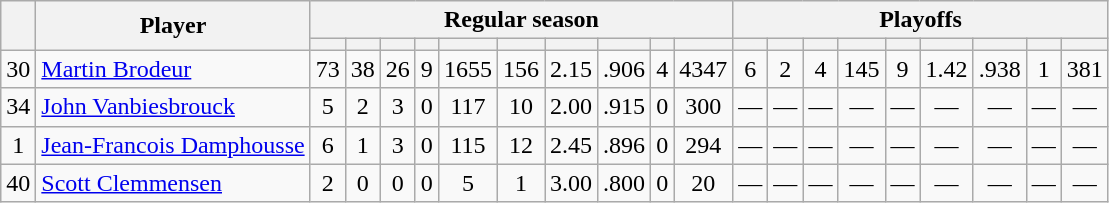<table class="wikitable plainrowheaders" style="text-align:center;">
<tr>
<th scope="col" rowspan="2"></th>
<th scope="col" rowspan="2">Player</th>
<th scope=colgroup colspan=10>Regular season</th>
<th scope=colgroup colspan=9>Playoffs</th>
</tr>
<tr>
<th scope="col"></th>
<th scope="col"></th>
<th scope="col"></th>
<th scope="col"></th>
<th scope="col"></th>
<th scope="col"></th>
<th scope="col"></th>
<th scope="col"></th>
<th scope="col"></th>
<th scope="col"></th>
<th scope="col"></th>
<th scope="col"></th>
<th scope="col"></th>
<th scope="col"></th>
<th scope="col"></th>
<th scope="col"></th>
<th scope="col"></th>
<th scope="col"></th>
<th scope="col"></th>
</tr>
<tr>
<td scope="row">30</td>
<td align="left"><a href='#'>Martin Brodeur</a></td>
<td>73</td>
<td>38</td>
<td>26</td>
<td>9</td>
<td>1655</td>
<td>156</td>
<td>2.15</td>
<td>.906</td>
<td>4</td>
<td>4347</td>
<td>6</td>
<td>2</td>
<td>4</td>
<td>145</td>
<td>9</td>
<td>1.42</td>
<td>.938</td>
<td>1</td>
<td>381</td>
</tr>
<tr>
<td scope="row">34</td>
<td align="left"><a href='#'>John Vanbiesbrouck</a></td>
<td>5</td>
<td>2</td>
<td>3</td>
<td>0</td>
<td>117</td>
<td>10</td>
<td>2.00</td>
<td>.915</td>
<td>0</td>
<td>300</td>
<td>—</td>
<td>—</td>
<td>—</td>
<td>—</td>
<td>—</td>
<td>—</td>
<td>—</td>
<td>—</td>
<td>—</td>
</tr>
<tr>
<td scope="row">1</td>
<td align="left"><a href='#'>Jean-Francois Damphousse</a></td>
<td>6</td>
<td>1</td>
<td>3</td>
<td>0</td>
<td>115</td>
<td>12</td>
<td>2.45</td>
<td>.896</td>
<td>0</td>
<td>294</td>
<td>—</td>
<td>—</td>
<td>—</td>
<td>—</td>
<td>—</td>
<td>—</td>
<td>—</td>
<td>—</td>
<td>—</td>
</tr>
<tr>
<td scope="row">40</td>
<td align="left"><a href='#'>Scott Clemmensen</a></td>
<td>2</td>
<td>0</td>
<td>0</td>
<td>0</td>
<td>5</td>
<td>1</td>
<td>3.00</td>
<td>.800</td>
<td>0</td>
<td>20</td>
<td>—</td>
<td>—</td>
<td>—</td>
<td>—</td>
<td>—</td>
<td>—</td>
<td>—</td>
<td>—</td>
<td>—</td>
</tr>
</table>
